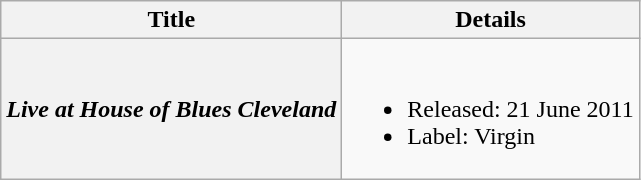<table class="wikitable plainrowheaders">
<tr>
<th>Title</th>
<th>Details</th>
</tr>
<tr>
<th scope="row"><em>Live at House of Blues Cleveland</em></th>
<td><br><ul><li>Released: 21 June 2011</li><li>Label: Virgin</li></ul></td>
</tr>
</table>
